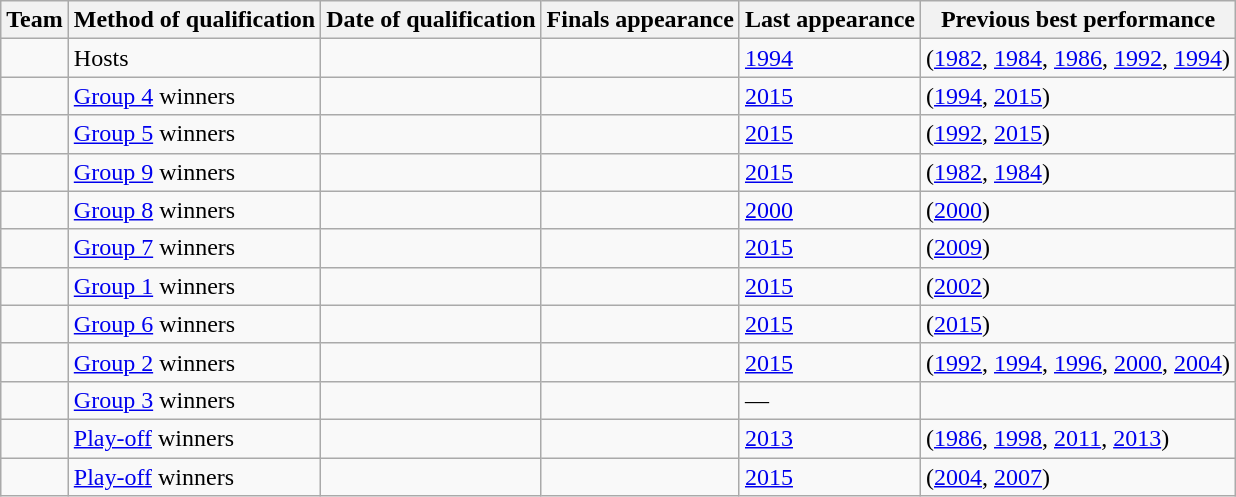<table class="wikitable sortable">
<tr>
<th>Team</th>
<th>Method of qualification</th>
<th>Date of qualification</th>
<th>Finals appearance</th>
<th>Last appearance</th>
<th>Previous best performance</th>
</tr>
<tr>
<td></td>
<td>Hosts</td>
<td></td>
<td></td>
<td><a href='#'>1994</a></td>
<td> (<a href='#'>1982</a>, <a href='#'>1984</a>, <a href='#'>1986</a>, <a href='#'>1992</a>, <a href='#'>1994</a>)</td>
</tr>
<tr>
<td></td>
<td><a href='#'>Group 4</a> winners</td>
<td></td>
<td></td>
<td><a href='#'>2015</a></td>
<td>  (<a href='#'>1994</a>, <a href='#'>2015</a>)</td>
</tr>
<tr>
<td></td>
<td><a href='#'>Group 5</a> winners</td>
<td></td>
<td></td>
<td><a href='#'>2015</a></td>
<td> (<a href='#'>1992</a>, <a href='#'>2015</a>)</td>
</tr>
<tr>
<td></td>
<td><a href='#'>Group 9</a> winners</td>
<td></td>
<td></td>
<td><a href='#'>2015</a></td>
<td> (<a href='#'>1982</a>, <a href='#'>1984</a>)</td>
</tr>
<tr>
<td></td>
<td><a href='#'>Group 8</a> winners</td>
<td></td>
<td><br></td>
<td><a href='#'>2000</a></td>
<td> (<a href='#'>2000</a>)</td>
</tr>
<tr>
<td></td>
<td><a href='#'>Group 7</a> winners</td>
<td></td>
<td></td>
<td><a href='#'>2015</a></td>
<td> (<a href='#'>2009</a>)</td>
</tr>
<tr>
<td></td>
<td><a href='#'>Group 1</a> winners</td>
<td></td>
<td><br></td>
<td><a href='#'>2015</a></td>
<td> (<a href='#'>2002</a>)</td>
</tr>
<tr>
<td></td>
<td><a href='#'>Group 6</a> winners</td>
<td></td>
<td></td>
<td><a href='#'>2015</a></td>
<td> (<a href='#'>2015</a>)</td>
</tr>
<tr>
<td></td>
<td><a href='#'>Group 2</a> winners</td>
<td></td>
<td></td>
<td><a href='#'>2015</a></td>
<td> (<a href='#'>1992</a>, <a href='#'>1994</a>, <a href='#'>1996</a>, <a href='#'>2000</a>, <a href='#'>2004</a>)</td>
</tr>
<tr>
<td></td>
<td><a href='#'>Group 3</a> winners</td>
<td></td>
<td></td>
<td>—</td>
<td></td>
</tr>
<tr>
<td></td>
<td><a href='#'>Play-off</a> winners</td>
<td></td>
<td></td>
<td><a href='#'>2013</a></td>
<td> (<a href='#'>1986</a>, <a href='#'>1998</a>, <a href='#'>2011</a>, <a href='#'>2013</a>)</td>
</tr>
<tr>
<td></td>
<td><a href='#'>Play-off</a> winners</td>
<td></td>
<td><br></td>
<td><a href='#'>2015</a></td>
<td> (<a href='#'>2004</a>, <a href='#'>2007</a>)<br></td>
</tr>
</table>
